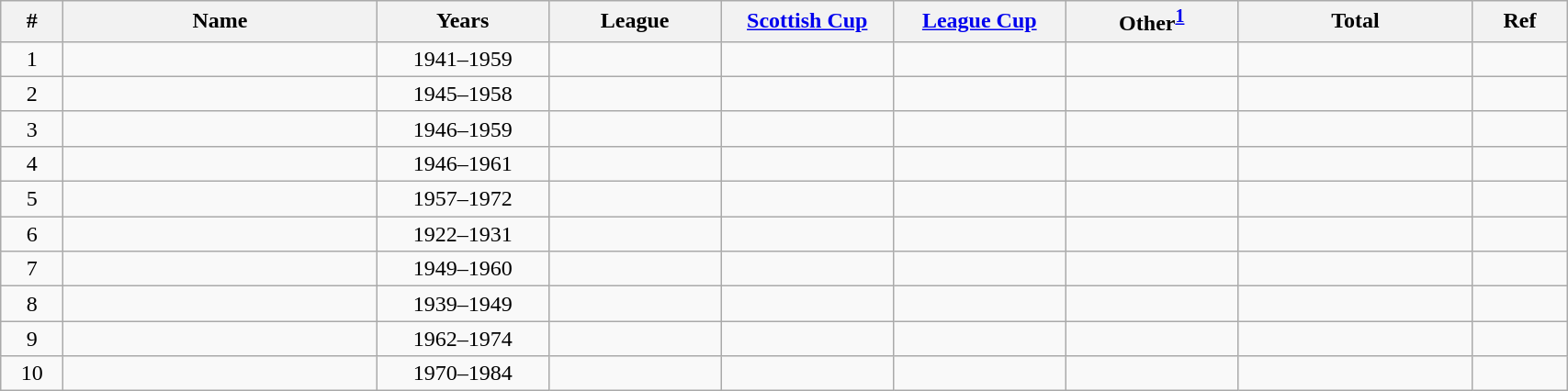<table class="wikitable sortable" style="text-align:center" width = 90%;>
<tr>
<th width=4%>#</th>
<th width=20%>Name</th>
<th width=11%>Years</th>
<th width=11%>League</th>
<th width=11%><a href='#'>Scottish Cup</a></th>
<th width=11%><a href='#'>League Cup</a></th>
<th width=11%>Other<sup><a href='#'>1</a></sup></th>
<th width=15%>Total</th>
<th width=7% class="unsortable">Ref</th>
</tr>
<tr>
<td>1</td>
<td align="left"></td>
<td>1941–1959</td>
<td></td>
<td></td>
<td></td>
<td></td>
<td></td>
<td></td>
</tr>
<tr>
<td>2</td>
<td align="left"></td>
<td>1945–1958</td>
<td></td>
<td></td>
<td></td>
<td></td>
<td></td>
<td></td>
</tr>
<tr>
<td>3</td>
<td align="left"></td>
<td>1946–1959</td>
<td></td>
<td></td>
<td></td>
<td></td>
<td></td>
<td></td>
</tr>
<tr>
<td>4</td>
<td align="left"></td>
<td>1946–1961</td>
<td></td>
<td></td>
<td></td>
<td></td>
<td></td>
<td></td>
</tr>
<tr>
<td>5</td>
<td align="left"></td>
<td>1957–1972</td>
<td></td>
<td></td>
<td></td>
<td></td>
<td></td>
<td></td>
</tr>
<tr>
<td>6</td>
<td align="left"></td>
<td>1922–1931</td>
<td></td>
<td></td>
<td></td>
<td></td>
<td></td>
<td></td>
</tr>
<tr>
<td>7</td>
<td align="left"></td>
<td>1949–1960</td>
<td></td>
<td></td>
<td></td>
<td></td>
<td></td>
<td></td>
</tr>
<tr>
<td>8</td>
<td align="left"></td>
<td>1939–1949</td>
<td></td>
<td></td>
<td></td>
<td></td>
<td></td>
<td></td>
</tr>
<tr>
<td>9</td>
<td align="left"></td>
<td>1962–1974</td>
<td></td>
<td></td>
<td></td>
<td></td>
<td></td>
<td></td>
</tr>
<tr>
<td>10</td>
<td align="left"></td>
<td>1970–1984</td>
<td></td>
<td></td>
<td></td>
<td></td>
<td></td>
<td></td>
</tr>
</table>
